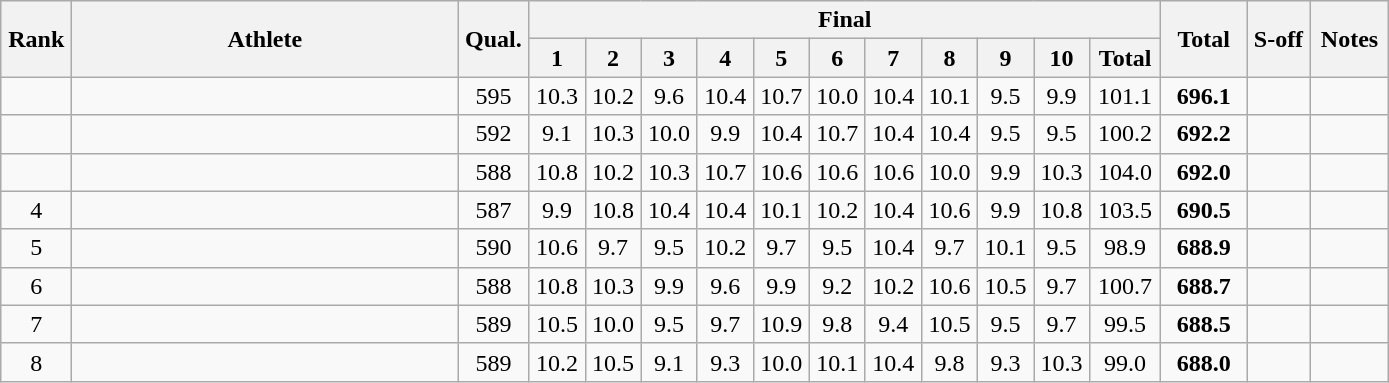<table class="wikitable" style="text-align:center">
<tr>
<th rowspan=2 width=40>Rank</th>
<th rowspan=2 width=250>Athlete</th>
<th rowspan=2 width=40>Qual.</th>
<th colspan=11>Final</th>
<th rowspan=2 width=50>Total</th>
<th rowspan=2 width=35>S-off</th>
<th rowspan=2 width=45>Notes</th>
</tr>
<tr>
<th width=30>1</th>
<th width=30>2</th>
<th width=30>3</th>
<th width=30>4</th>
<th width=30>5</th>
<th width=30>6</th>
<th width=30>7</th>
<th width=30>8</th>
<th width=30>9</th>
<th width=30>10</th>
<th width=40>Total</th>
</tr>
<tr>
<td></td>
<td align=left></td>
<td>595</td>
<td>10.3</td>
<td>10.2</td>
<td>9.6</td>
<td>10.4</td>
<td>10.7</td>
<td>10.0</td>
<td>10.4</td>
<td>10.1</td>
<td>9.5</td>
<td>9.9</td>
<td>101.1</td>
<td><strong>696.1</strong></td>
<td></td>
<td></td>
</tr>
<tr>
<td></td>
<td align=left></td>
<td>592</td>
<td>9.1</td>
<td>10.3</td>
<td>10.0</td>
<td>9.9</td>
<td>10.4</td>
<td>10.7</td>
<td>10.4</td>
<td>10.4</td>
<td>9.5</td>
<td>9.5</td>
<td>100.2</td>
<td><strong>692.2</strong></td>
<td></td>
<td></td>
</tr>
<tr>
<td></td>
<td align=left></td>
<td>588</td>
<td>10.8</td>
<td>10.2</td>
<td>10.3</td>
<td>10.7</td>
<td>10.6</td>
<td>10.6</td>
<td>10.6</td>
<td>10.0</td>
<td>9.9</td>
<td>10.3</td>
<td>104.0</td>
<td><strong>692.0</strong></td>
<td></td>
<td></td>
</tr>
<tr>
<td>4</td>
<td align=left></td>
<td>587</td>
<td>9.9</td>
<td>10.8</td>
<td>10.4</td>
<td>10.4</td>
<td>10.1</td>
<td>10.2</td>
<td>10.4</td>
<td>10.6</td>
<td>9.9</td>
<td>10.8</td>
<td>103.5</td>
<td><strong>690.5</strong></td>
<td></td>
<td></td>
</tr>
<tr>
<td>5</td>
<td align=left></td>
<td>590</td>
<td>10.6</td>
<td>9.7</td>
<td>9.5</td>
<td>10.2</td>
<td>9.7</td>
<td>9.5</td>
<td>10.4</td>
<td>9.7</td>
<td>10.1</td>
<td>9.5</td>
<td>98.9</td>
<td><strong>688.9</strong></td>
<td></td>
<td></td>
</tr>
<tr>
<td>6</td>
<td align=left></td>
<td>588</td>
<td>10.8</td>
<td>10.3</td>
<td>9.9</td>
<td>9.6</td>
<td>9.9</td>
<td>9.2</td>
<td>10.2</td>
<td>10.6</td>
<td>10.5</td>
<td>9.7</td>
<td>100.7</td>
<td><strong>688.7</strong></td>
<td></td>
<td></td>
</tr>
<tr>
<td>7</td>
<td align=left></td>
<td>589</td>
<td>10.5</td>
<td>10.0</td>
<td>9.5</td>
<td>9.7</td>
<td>10.9</td>
<td>9.8</td>
<td>9.4</td>
<td>10.5</td>
<td>9.5</td>
<td>9.7</td>
<td>99.5</td>
<td><strong>688.5</strong></td>
<td></td>
<td></td>
</tr>
<tr>
<td>8</td>
<td align=left></td>
<td>589</td>
<td>10.2</td>
<td>10.5</td>
<td>9.1</td>
<td>9.3</td>
<td>10.0</td>
<td>10.1</td>
<td>10.4</td>
<td>9.8</td>
<td>9.3</td>
<td>10.3</td>
<td>99.0</td>
<td><strong>688.0</strong></td>
<td></td>
<td></td>
</tr>
</table>
